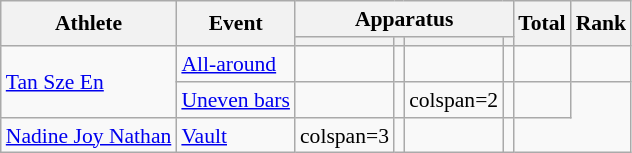<table class="wikitable" style="font-size:90%">
<tr>
<th rowspan=2>Athlete</th>
<th rowspan=2>Event</th>
<th colspan=4>Apparatus</th>
<th rowspan=2>Total</th>
<th rowspan=2>Rank</th>
</tr>
<tr style="font-size:95%">
<th></th>
<th></th>
<th></th>
<th></th>
</tr>
<tr align=center>
<td align=left rowspan=2><a href='#'>Tan Sze En</a></td>
<td align=left><a href='#'>All-around</a></td>
<td></td>
<td></td>
<td></td>
<td></td>
<td></td>
<td></td>
</tr>
<tr align=center>
<td align=left><a href='#'>Uneven bars</a></td>
<td></td>
<td></td>
<td>colspan=2 </td>
<td></td>
<td></td>
</tr>
<tr align=center>
<td align=left><a href='#'>Nadine Joy Nathan</a></td>
<td align=left><a href='#'>Vault</a></td>
<td>colspan=3 </td>
<td></td>
<td></td>
<td></td>
</tr>
</table>
